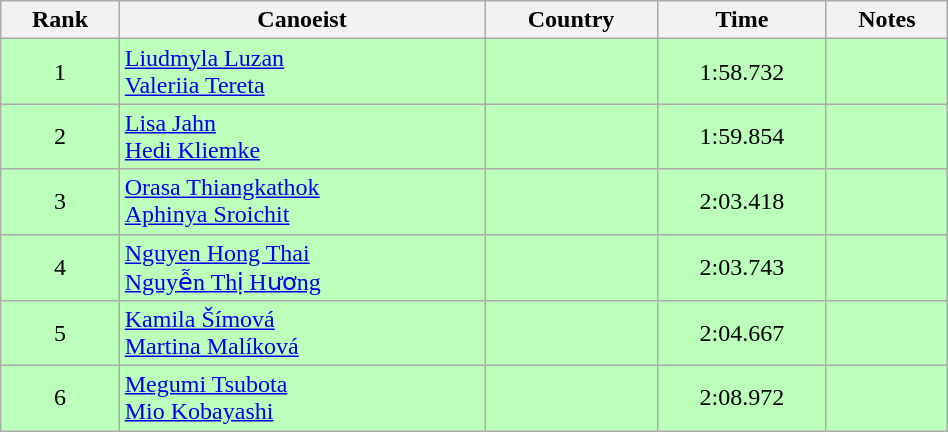<table class="wikitable" style="text-align:center;width: 50%">
<tr>
<th>Rank</th>
<th>Canoeist</th>
<th>Country</th>
<th>Time</th>
<th>Notes</th>
</tr>
<tr bgcolor=bbffbb>
<td>1</td>
<td align="left"><a href='#'>Liudmyla Luzan</a><br><a href='#'>Valeriia Tereta</a></td>
<td align="left"></td>
<td>1:58.732</td>
<td></td>
</tr>
<tr bgcolor=bbffbb>
<td>2</td>
<td align="left"><a href='#'>Lisa Jahn</a><br><a href='#'>Hedi Kliemke</a></td>
<td align="left"></td>
<td>1:59.854</td>
<td></td>
</tr>
<tr bgcolor=bbffbb>
<td>3</td>
<td align="left"><a href='#'>Orasa Thiangkathok</a><br><a href='#'>Aphinya Sroichit</a></td>
<td align="left"></td>
<td>2:03.418</td>
<td></td>
</tr>
<tr bgcolor=bbffbb>
<td>4</td>
<td align="left"><a href='#'>Nguyen Hong Thai</a><br><a href='#'>Nguyễn Thị Hương</a></td>
<td align="left"></td>
<td>2:03.743</td>
<td></td>
</tr>
<tr bgcolor=bbffbb>
<td>5</td>
<td align="left"><a href='#'>Kamila Šímová</a><br><a href='#'>Martina Malíková</a></td>
<td align="left"></td>
<td>2:04.667</td>
<td></td>
</tr>
<tr bgcolor=bbffbb>
<td>6</td>
<td align="left"><a href='#'>Megumi Tsubota</a><br><a href='#'>Mio Kobayashi</a></td>
<td align="left"></td>
<td>2:08.972</td>
<td></td>
</tr>
</table>
